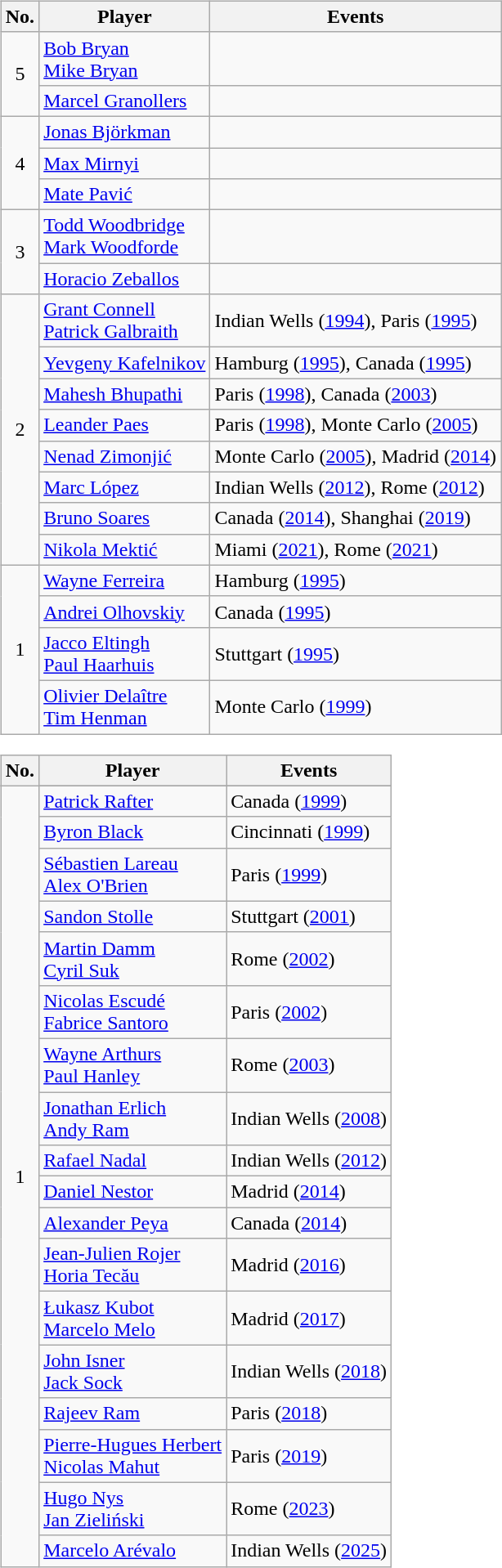<table>
<tr style="vertical-align:top">
<td><br><table class="wikitable nowrap">
<tr>
<th scope="col" style="width:20">No.</th>
<th scope="col">Player</th>
<th scope="col" style="width:230">Events</th>
</tr>
<tr>
<td rowspan="2" style="text-align: center;">5</td>
<td> <a href='#'>Bob Bryan</a> <br>  <a href='#'>Mike Bryan</a></td>
<td></td>
</tr>
<tr>
<td> <a href='#'>Marcel Granollers</a></td>
<td></td>
</tr>
<tr>
<td rowspan="3" style="text-align: center;">4</td>
<td> <a href='#'>Jonas Björkman</a></td>
<td></td>
</tr>
<tr>
<td> <a href='#'>Max Mirnyi</a></td>
<td></td>
</tr>
<tr>
<td> <a href='#'>Mate Pavić</a></td>
<td></td>
</tr>
<tr>
<td rowspan="2"  style="text-align: center;">3</td>
<td> <a href='#'>Todd Woodbridge</a> <br> <a href='#'>Mark Woodforde</a></td>
<td></td>
</tr>
<tr>
<td> <a href='#'>Horacio Zeballos</a></td>
<td></td>
</tr>
<tr>
<td rowspan="8" style="text-align: center;">2</td>
<td> <a href='#'>Grant Connell</a> <br>  <a href='#'>Patrick Galbraith</a></td>
<td>Indian Wells (<a href='#'>1994</a>), Paris (<a href='#'>1995</a>)</td>
</tr>
<tr>
<td> <a href='#'>Yevgeny Kafelnikov</a></td>
<td>Hamburg (<a href='#'>1995</a>), Canada (<a href='#'>1995</a>)</td>
</tr>
<tr>
<td> <a href='#'>Mahesh Bhupathi</a></td>
<td>Paris (<a href='#'>1998</a>), Canada (<a href='#'>2003</a>)</td>
</tr>
<tr>
<td> <a href='#'>Leander Paes</a></td>
<td>Paris (<a href='#'>1998</a>), Monte Carlo (<a href='#'>2005</a>)</td>
</tr>
<tr>
<td> <a href='#'>Nenad Zimonjić</a></td>
<td>Monte Carlo (<a href='#'>2005</a>), Madrid (<a href='#'>2014</a>)</td>
</tr>
<tr>
<td> <a href='#'>Marc López</a></td>
<td>Indian Wells (<a href='#'>2012</a>), Rome (<a href='#'>2012</a>)</td>
</tr>
<tr>
<td> <a href='#'>Bruno Soares</a></td>
<td>Canada (<a href='#'>2014</a>), Shanghai (<a href='#'>2019</a>)</td>
</tr>
<tr>
<td> <a href='#'>Nikola Mektić</a></td>
<td>Miami (<a href='#'>2021</a>), Rome (<a href='#'>2021</a>)</td>
</tr>
<tr>
<td rowspan="4" style="text-align: center;">1</td>
<td> <a href='#'>Wayne Ferreira</a></td>
<td>Hamburg (<a href='#'>1995</a>)</td>
</tr>
<tr>
<td> <a href='#'>Andrei Olhovskiy</a></td>
<td>Canada (<a href='#'>1995</a>)</td>
</tr>
<tr>
<td> <a href='#'>Jacco Eltingh</a> <br>  <a href='#'>Paul Haarhuis</a></td>
<td>Stuttgart (<a href='#'>1995</a>)</td>
</tr>
<tr>
<td> <a href='#'>Olivier Delaître</a> <br>  <a href='#'>Tim Henman</a></td>
<td>Monte Carlo (<a href='#'>1999</a>)</td>
</tr>
</table>

<table class="wikitable nowrap">
<tr>
<th scope="col" style="width:20">No.</th>
<th scope="col">Player</th>
<th scope="col" style="width:230">Events</th>
</tr>
<tr>
<td rowspan="19" style="text-align: center;">1</td>
</tr>
<tr>
<td> <a href='#'>Patrick Rafter</a></td>
<td>Canada (<a href='#'>1999</a>)</td>
</tr>
<tr>
<td> <a href='#'>Byron Black</a></td>
<td>Cincinnati (<a href='#'>1999</a>)</td>
</tr>
<tr>
<td> <a href='#'>Sébastien Lareau</a> <br>  <a href='#'>Alex O'Brien</a></td>
<td>Paris (<a href='#'>1999</a>)</td>
</tr>
<tr>
<td> <a href='#'>Sandon Stolle</a></td>
<td>Stuttgart (<a href='#'>2001</a>)</td>
</tr>
<tr>
<td> <a href='#'>Martin Damm</a> <br>  <a href='#'>Cyril Suk</a></td>
<td>Rome (<a href='#'>2002</a>)</td>
</tr>
<tr>
<td> <a href='#'>Nicolas Escudé</a> <br>  <a href='#'>Fabrice Santoro</a></td>
<td>Paris (<a href='#'>2002</a>)</td>
</tr>
<tr>
<td> <a href='#'>Wayne Arthurs</a> <br>  <a href='#'>Paul Hanley</a></td>
<td>Rome (<a href='#'>2003</a>)</td>
</tr>
<tr>
<td> <a href='#'>Jonathan Erlich</a> <br>  <a href='#'>Andy Ram</a></td>
<td>Indian Wells (<a href='#'>2008</a>)</td>
</tr>
<tr>
<td> <a href='#'>Rafael Nadal</a></td>
<td>Indian Wells (<a href='#'>2012</a>)</td>
</tr>
<tr>
<td> <a href='#'>Daniel Nestor</a></td>
<td>Madrid (<a href='#'>2014</a>)</td>
</tr>
<tr>
<td> <a href='#'>Alexander Peya</a></td>
<td>Canada (<a href='#'>2014</a>)</td>
</tr>
<tr>
<td> <a href='#'>Jean-Julien Rojer</a> <br>  <a href='#'>Horia Tecău</a></td>
<td>Madrid (<a href='#'>2016</a>)</td>
</tr>
<tr>
<td> <a href='#'>Łukasz Kubot</a><br>  <a href='#'>Marcelo Melo</a></td>
<td>Madrid (<a href='#'>2017</a>)</td>
</tr>
<tr>
<td> <a href='#'>John Isner</a> <br>  <a href='#'>Jack Sock</a></td>
<td>Indian Wells (<a href='#'>2018</a>)</td>
</tr>
<tr>
<td> <a href='#'>Rajeev Ram</a></td>
<td>Paris (<a href='#'>2018</a>)</td>
</tr>
<tr>
<td> <a href='#'>Pierre-Hugues Herbert</a> <br>  <a href='#'>Nicolas Mahut</a></td>
<td>Paris (<a href='#'>2019</a>)</td>
</tr>
<tr>
<td> <a href='#'>Hugo Nys</a> <br>  <a href='#'>Jan Zieliński</a></td>
<td>Rome (<a href='#'>2023</a>)</td>
</tr>
<tr>
<td> <a href='#'>Marcelo Arévalo</a></td>
<td>Indian Wells (<a href='#'>2025</a>)</td>
</tr>
</table>
</td>
</tr>
</table>
